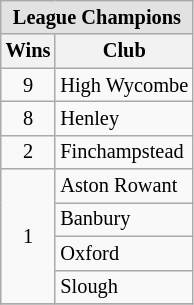<table class=wikitable style="font-size:85%">
<tr>
<td bgcolor="#e2e2e2" colspan=2 style="text-align: center;"><strong>League Champions</strong></td>
</tr>
<tr>
<th>Wins</th>
<th>Club</th>
</tr>
<tr>
<td rowspan=1 style="text-align: center;">9</td>
<td>High Wycombe</td>
</tr>
<tr>
<td rowspan=1 style="text-align: center;">8</td>
<td>Henley</td>
</tr>
<tr>
<td rowspan=1 style="text-align: center;">2</td>
<td>Finchampstead</td>
</tr>
<tr>
<td rowspan=4 style="text-align: center;">1</td>
<td>Aston Rowant</td>
</tr>
<tr>
<td>Banbury</td>
</tr>
<tr>
<td>Oxford</td>
</tr>
<tr>
<td>Slough</td>
</tr>
<tr>
</tr>
</table>
